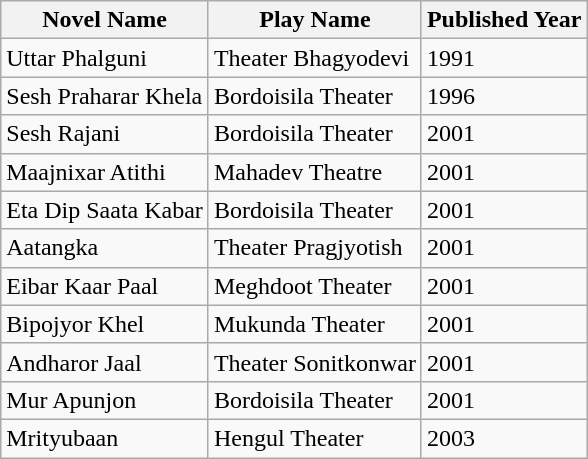<table class="wikitable sortable">
<tr>
<th>Novel Name</th>
<th>Play Name</th>
<th>Published Year</th>
</tr>
<tr>
<td>Uttar Phalguni</td>
<td>Theater Bhagyodevi</td>
<td>1991</td>
</tr>
<tr>
<td>Sesh Praharar Khela</td>
<td>Bordoisila Theater</td>
<td>1996</td>
</tr>
<tr>
<td>Sesh Rajani</td>
<td>Bordoisila Theater</td>
<td>2001</td>
</tr>
<tr>
<td>Maajnixar Atithi</td>
<td>Mahadev Theatre</td>
<td>2001</td>
</tr>
<tr>
<td>Eta Dip Saata Kabar</td>
<td>Bordoisila Theater</td>
<td>2001</td>
</tr>
<tr>
<td>Aatangka</td>
<td>Theater Pragjyotish</td>
<td>2001</td>
</tr>
<tr>
<td>Eibar Kaar Paal</td>
<td>Meghdoot Theater</td>
<td>2001</td>
</tr>
<tr>
<td>Bipojyor Khel</td>
<td>Mukunda Theater</td>
<td>2001</td>
</tr>
<tr>
<td>Andharor Jaal</td>
<td>Theater Sonitkonwar</td>
<td>2001</td>
</tr>
<tr>
<td>Mur Apunjon</td>
<td>Bordoisila Theater</td>
<td>2001</td>
</tr>
<tr>
<td>Mrityubaan</td>
<td>Hengul Theater</td>
<td>2003</td>
</tr>
</table>
